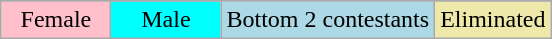<table class="wikitable" style="margin:1em auto; text-align:center;">
<tr>
</tr>
<tr>
<td style="background:pink;" width="20%">Female</td>
<td style="background:cyan;" width="20%">Male</td>
<td style="background:lightblue;">Bottom 2 contestants</td>
<td style="background:Palegoldenrod;">Eliminated</td>
</tr>
</table>
